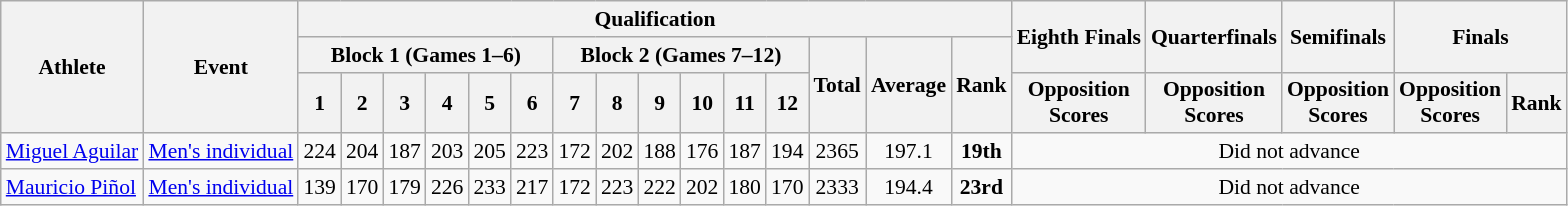<table class="wikitable" border="1" style="font-size:90%">
<tr>
<th rowspan=3>Athlete</th>
<th rowspan=3>Event</th>
<th colspan=15>Qualification</th>
<th rowspan=2>Eighth Finals</th>
<th rowspan=2>Quarterfinals</th>
<th rowspan=2>Semifinals</th>
<th rowspan=2 colspan=2>Finals</th>
</tr>
<tr>
<th colspan=6>Block 1 (Games 1–6)</th>
<th colspan=6>Block 2 (Games 7–12)</th>
<th rowspan=2>Total</th>
<th rowspan=2>Average</th>
<th rowspan=2>Rank</th>
</tr>
<tr>
<th>1</th>
<th>2</th>
<th>3</th>
<th>4</th>
<th>5</th>
<th>6</th>
<th>7</th>
<th>8</th>
<th>9</th>
<th>10</th>
<th>11</th>
<th>12</th>
<th>Opposition<br>Scores</th>
<th>Opposition<br>Scores</th>
<th>Opposition<br>Scores</th>
<th>Opposition<br>Scores</th>
<th>Rank</th>
</tr>
<tr>
<td><a href='#'>Miguel Aguilar</a></td>
<td><a href='#'>Men's individual</a><br></td>
<td align=center>224</td>
<td align=center>204</td>
<td align=center>187</td>
<td align=center>203</td>
<td align=center>205</td>
<td align=center>223</td>
<td align=center>172</td>
<td align=center>202</td>
<td align=center>188</td>
<td align=center>176</td>
<td align=center>187</td>
<td align=center>194</td>
<td align=center>2365</td>
<td align=center>197.1</td>
<td align=center><strong>19th</strong></td>
<td align=center colspan="7">Did not advance</td>
</tr>
<tr>
<td><a href='#'>Mauricio Piñol</a></td>
<td><a href='#'>Men's individual</a><br></td>
<td align=center>139</td>
<td align=center>170</td>
<td align=center>179</td>
<td align=center>226</td>
<td align=center>233</td>
<td align=center>217</td>
<td align=center>172</td>
<td align=center>223</td>
<td align=center>222</td>
<td align=center>202</td>
<td align=center>180</td>
<td align=center>170</td>
<td align=center>2333</td>
<td align=center>194.4</td>
<td align=center><strong>23rd</strong></td>
<td align=center colspan="7">Did not advance</td>
</tr>
</table>
